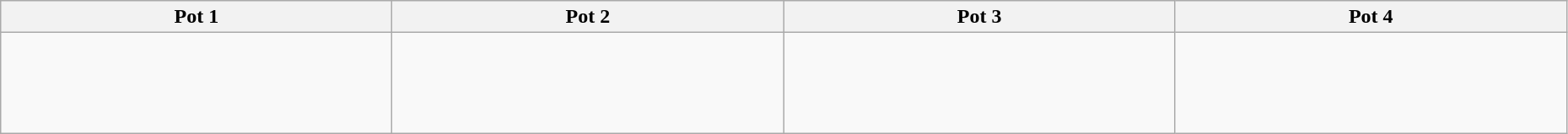<table class="wikitable" width=98%>
<tr>
<th width=25%>Pot 1</th>
<th width=25%>Pot 2</th>
<th width=25%>Pot 3</th>
<th width=25%>Pot 4</th>
</tr>
<tr>
<td><br> <br>
 <br>
 <br>
</td>
<td><br> <br>
 <br>
 <br>
</td>
<td><br> <br>
 <br>
 <br>
</td>
<td><br> <br>
 <br>
 <br>
</td>
</tr>
</table>
